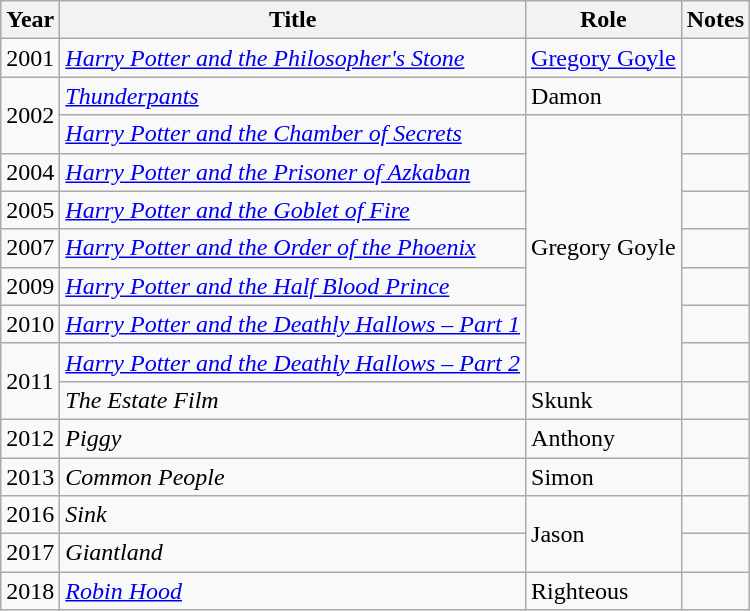<table class = "wikitable sortable">
<tr>
<th>Year</th>
<th>Title</th>
<th>Role</th>
<th class="unsortable">Notes</th>
</tr>
<tr>
<td>2001</td>
<td><em><a href='#'>Harry Potter and the Philosopher's Stone</a></em></td>
<td><a href='#'>Gregory Goyle</a></td>
<td></td>
</tr>
<tr>
<td rowspan=2>2002</td>
<td><em><a href='#'>Thunderpants</a></em></td>
<td>Damon</td>
<td></td>
</tr>
<tr>
<td><em><a href='#'>Harry Potter and the Chamber of Secrets</a></em></td>
<td rowspan = 7>Gregory Goyle</td>
<td></td>
</tr>
<tr>
<td>2004</td>
<td><em><a href='#'>Harry Potter and the Prisoner of Azkaban</a></em></td>
<td></td>
</tr>
<tr>
<td>2005</td>
<td><em><a href='#'>Harry Potter and the Goblet of Fire</a></em></td>
<td></td>
</tr>
<tr>
<td>2007</td>
<td><em><a href='#'>Harry Potter and the Order of the Phoenix</a></em></td>
<td></td>
</tr>
<tr>
<td>2009</td>
<td><em><a href='#'>Harry Potter and the Half Blood Prince</a></em></td>
<td></td>
</tr>
<tr>
<td>2010</td>
<td><em><a href='#'>Harry Potter and the Deathly Hallows – Part 1</a></em></td>
<td></td>
</tr>
<tr>
<td rowspan=2>2011</td>
<td><em><a href='#'>Harry Potter and the Deathly Hallows – Part 2</a></em></td>
<td></td>
</tr>
<tr>
<td><em>The Estate Film</em></td>
<td>Skunk</td>
<td></td>
</tr>
<tr>
<td>2012</td>
<td><em>Piggy</em></td>
<td>Anthony</td>
<td></td>
</tr>
<tr>
<td>2013</td>
<td><em>Common People</em></td>
<td>Simon</td>
<td></td>
</tr>
<tr>
<td>2016</td>
<td><em>Sink</em></td>
<td rowspan=2>Jason</td>
<td></td>
</tr>
<tr>
<td>2017</td>
<td><em>Giantland</em></td>
<td></td>
</tr>
<tr>
<td>2018</td>
<td><em><a href='#'>Robin Hood</a></em></td>
<td>Righteous</td>
<td></td>
</tr>
</table>
